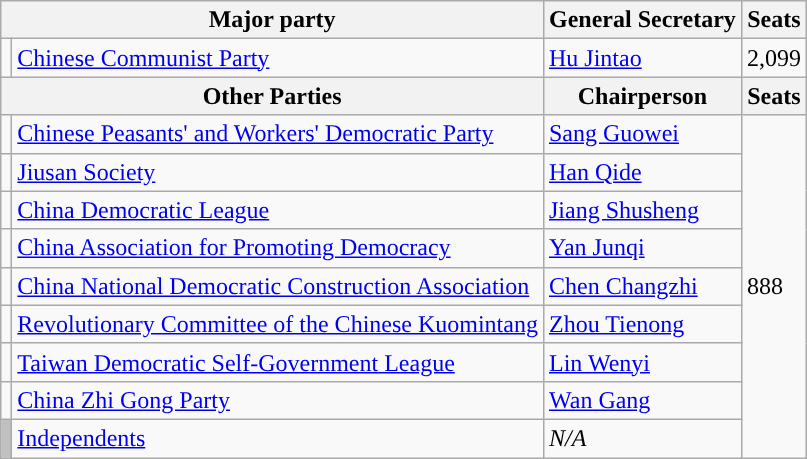<table class="wikitable">
<tr>
<th colspan="2">Major party</th>
<th>General Secretary</th>
<th>Seats</th>
</tr>
<tr>
<td style="background: "></td>
<td><a href='#'>Chinese Communist Party</a></td>
<td><a href='#'>Hu Jintao</a></td>
<td>2,099</td>
</tr>
<tr>
<th colspan="2">Other Parties</th>
<th>Chairperson</th>
<th>Seats</th>
</tr>
<tr>
<td style="background: "></td>
<td><a href='#'>Chinese Peasants' and Workers' Democratic Party</a></td>
<td><a href='#'>Sang Guowei</a></td>
<td rowspan="9">888</td>
</tr>
<tr>
<td style="background: "></td>
<td><a href='#'>Jiusan Society</a></td>
<td><a href='#'>Han Qide</a></td>
</tr>
<tr>
<td style="background: "></td>
<td><a href='#'>China Democratic League</a></td>
<td><a href='#'>Jiang Shusheng</a></td>
</tr>
<tr>
<td style="background: "></td>
<td><a href='#'>China Association for Promoting Democracy</a></td>
<td><a href='#'>Yan Junqi</a></td>
</tr>
<tr>
<td style="background: "></td>
<td><a href='#'>China National Democratic Construction Association</a></td>
<td><a href='#'>Chen Changzhi</a></td>
</tr>
<tr>
<td style="background: "></td>
<td><a href='#'>Revolutionary Committee of the Chinese Kuomintang</a></td>
<td><a href='#'>Zhou Tienong</a></td>
</tr>
<tr>
<td style="background: "></td>
<td><a href='#'>Taiwan Democratic Self-Government League</a></td>
<td><a href='#'>Lin Wenyi</a></td>
</tr>
<tr>
<td style="background: "></td>
<td><a href='#'>China Zhi Gong Party</a></td>
<td><a href='#'>Wan Gang</a></td>
</tr>
<tr>
<td style="background: #C0C0C0"></td>
<td><a href='#'>Independents</a></td>
<td><em>N/A</em></td>
</tr>
</table>
